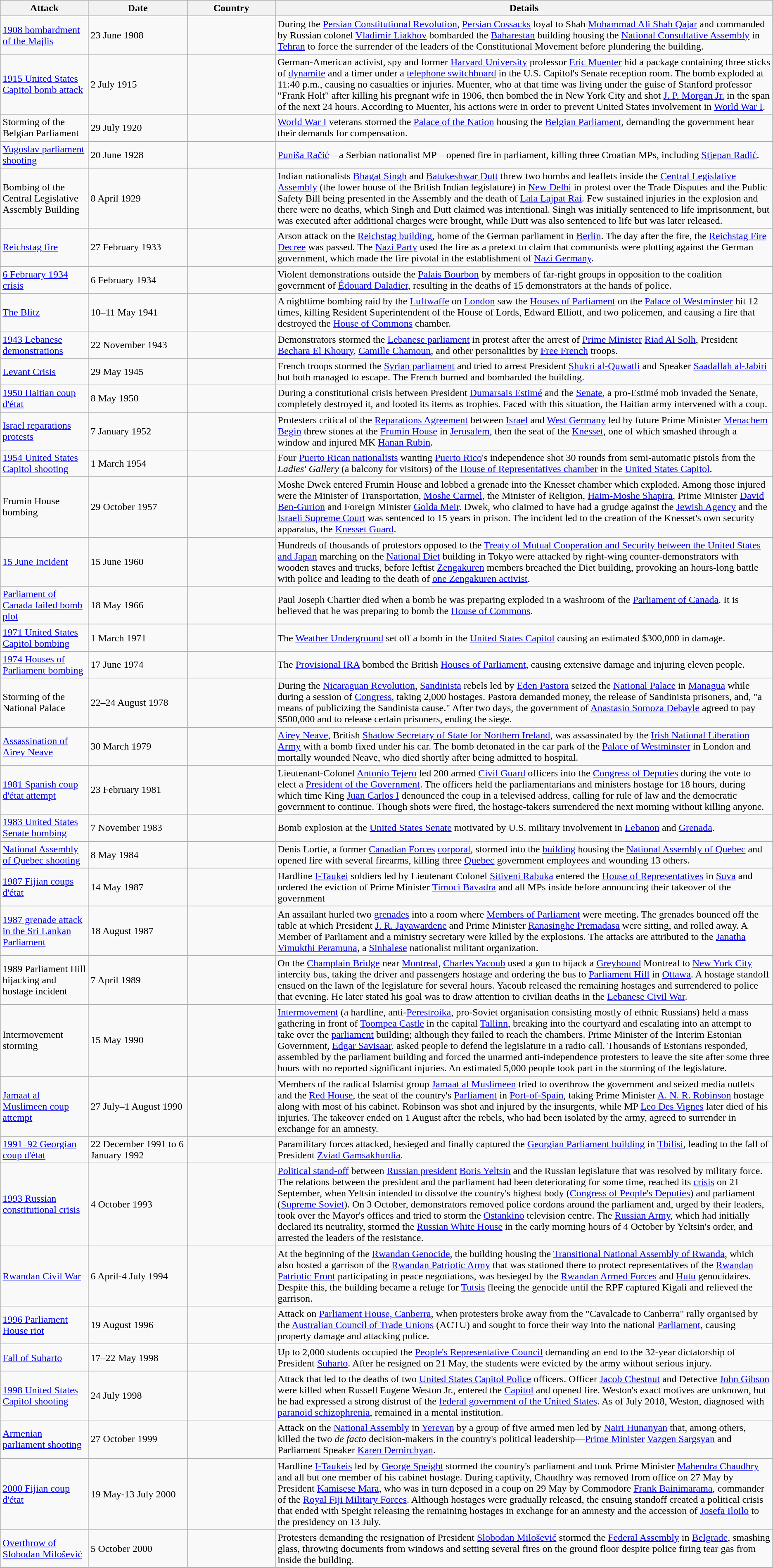<table class="wikitable">
<tr>
<th>Attack</th>
<th>Date</th>
<th width=135>Country</th>
<th>Details</th>
</tr>
<tr>
<td><a href='#'>1908 bombardment of the Majlis</a></td>
<td>23 June 1908</td>
<td></td>
<td>During the <a href='#'>Persian Constitutional Revolution</a>, <a href='#'>Persian Cossacks</a> loyal to Shah <a href='#'>Mohammad Ali Shah Qajar</a> and commanded by Russian colonel <a href='#'>Vladimir Liakhov</a> bombarded the <a href='#'>Baharestan</a> building housing the <a href='#'>National Consultative Assembly</a> in <a href='#'>Tehran</a> to force the surrender of the leaders of the Constitutional Movement before plundering the building.</td>
</tr>
<tr>
<td><a href='#'>1915 United States Capitol bomb attack</a></td>
<td>2 July 1915</td>
<td></td>
<td>German-American activist, spy and former <a href='#'>Harvard University</a> professor <a href='#'>Eric Muenter</a> hid a package containing three sticks of <a href='#'>dynamite</a> and a timer under a <a href='#'>telephone switchboard</a> in the U.S. Capitol's Senate reception room. The bomb exploded at 11:40 p.m., causing no casualties or injuries. Muenter, who at that time was living under the guise of Stanford professor "Frank Holt" after killing his pregnant wife in 1906, then bombed the  in New York City and shot <a href='#'>J. P. Morgan Jr.</a> in the span of the next 24 hours. According to Muenter, his actions were in order to prevent United States involvement in <a href='#'>World War I</a>.</td>
</tr>
<tr>
<td>Storming of the Belgian Parliament</td>
<td>29 July 1920</td>
<td></td>
<td><a href='#'>World War I</a> veterans stormed the <a href='#'>Palace of the Nation</a> housing the <a href='#'>Belgian Parliament</a>, demanding the government hear their demands for compensation.</td>
</tr>
<tr>
<td><a href='#'>Yugoslav parliament shooting</a></td>
<td>20 June 1928</td>
<td></td>
<td><a href='#'>Puniša Račić</a> – a Serbian nationalist MP – opened fire in parliament, killing three Croatian MPs, including <a href='#'>Stjepan Radić</a>.</td>
</tr>
<tr>
<td>Bombing of the Central Legislative Assembly Building</td>
<td>8 April 1929</td>
<td></td>
<td>Indian nationalists <a href='#'>Bhagat Singh</a> and <a href='#'>Batukeshwar Dutt</a> threw two bombs and leaflets inside the <a href='#'>Central Legislative Assembly</a> (the lower house of the British Indian legislature) in <a href='#'>New Delhi</a> in protest over the Trade Disputes and the Public Safety Bill being presented in the Assembly and the death of <a href='#'>Lala Lajpat Rai</a>. Few sustained injuries in the explosion and there were no deaths, which Singh and Dutt claimed was intentional. Singh was initially sentenced to life imprisonment, but was executed after additional charges were brought, while Dutt was also sentenced to life but was later released.</td>
</tr>
<tr>
<td><a href='#'>Reichstag fire</a></td>
<td>27 February 1933</td>
<td></td>
<td>Arson attack on the <a href='#'>Reichstag building</a>, home of the German parliament in <a href='#'>Berlin</a>. The day after the fire, the <a href='#'>Reichstag Fire Decree</a> was passed. The <a href='#'>Nazi Party</a> used the fire as a pretext to claim that communists were plotting against the German government, which made the fire pivotal in the establishment of <a href='#'>Nazi Germany</a>.</td>
</tr>
<tr>
<td><a href='#'>6 February 1934 crisis</a></td>
<td>6 February 1934</td>
<td></td>
<td>Violent demonstrations outside the <a href='#'>Palais Bourbon</a> by members of far-right groups in opposition to the coalition government of <a href='#'>Édouard Daladier</a>, resulting in the deaths of 15 demonstrators at the hands of police.</td>
</tr>
<tr>
<td><a href='#'>The Blitz</a></td>
<td>10–11 May 1941</td>
<td></td>
<td>A nighttime bombing raid by the <a href='#'>Luftwaffe</a> on <a href='#'>London</a> saw the <a href='#'>Houses of Parliament</a> on the <a href='#'>Palace of Westminster</a> hit 12 times, killing Resident Superintendent of the House of Lords, Edward Elliott, and two policemen, and causing a fire that destroyed the <a href='#'>House of Commons</a> chamber.</td>
</tr>
<tr>
<td><a href='#'>1943 Lebanese demonstrations</a></td>
<td>22 November 1943</td>
<td></td>
<td>Demonstrators stormed the <a href='#'>Lebanese parliament</a> in protest after the arrest of <a href='#'>Prime Minister</a> <a href='#'>Riad Al Solh</a>, President <a href='#'>Bechara El Khoury</a>, <a href='#'>Camille Chamoun</a>, and other personalities by <a href='#'>Free French</a> troops.</td>
</tr>
<tr>
<td><a href='#'>Levant Crisis</a></td>
<td>29 May 1945</td>
<td></td>
<td>French troops stormed the <a href='#'>Syrian parliament</a> and tried to arrest President <a href='#'>Shukri al-Quwatli</a> and Speaker <a href='#'>Saadallah al-Jabiri</a> but both managed to escape. The French burned and bombarded the building.</td>
</tr>
<tr>
<td><a href='#'>1950 Haitian coup d'état</a></td>
<td>8 May 1950</td>
<td></td>
<td>During a constitutional crisis between President <a href='#'>Dumarsais Estimé</a> and the <a href='#'>Senate</a>, a pro-Estimé mob invaded the Senate, completely destroyed it, and looted its items as trophies. Faced with this situation, the Haitian army intervened with a coup.</td>
</tr>
<tr>
<td><a href='#'>Israel reparations protests</a></td>
<td>7 January 1952</td>
<td></td>
<td>Protesters critical of the <a href='#'>Reparations Agreement</a> between <a href='#'>Israel</a> and <a href='#'>West Germany</a> led by future Prime Minister <a href='#'>Menachem Begin</a> threw stones at the <a href='#'>Frumin House</a> in <a href='#'>Jerusalem</a>, then the seat of the <a href='#'>Knesset</a>, one of which smashed through a window and injured MK <a href='#'>Hanan Rubin</a>.</td>
</tr>
<tr>
<td><a href='#'>1954 United States Capitol shooting</a></td>
<td>1 March 1954</td>
<td></td>
<td>Four <a href='#'>Puerto Rican nationalists</a> wanting <a href='#'>Puerto Rico</a>'s independence shot 30 rounds from semi-automatic pistols from the <em>Ladies' Gallery</em> (a balcony for visitors) of the <a href='#'>House of Representatives chamber</a> in the <a href='#'>United States Capitol</a>.</td>
</tr>
<tr>
<td>Frumin House bombing</td>
<td>29 October 1957</td>
<td></td>
<td>Moshe Dwek entered Frumin House and lobbed a grenade into the Knesset chamber which exploded. Among those injured were the Minister of Transportation, <a href='#'>Moshe Carmel</a>, the Minister of Religion, <a href='#'>Haim-Moshe Shapira</a>, Prime Minister <a href='#'>David Ben-Gurion</a> and Foreign Minister <a href='#'>Golda Meir</a>. Dwek, who claimed to have had a grudge against the <a href='#'>Jewish Agency</a> and the <a href='#'>Israeli Supreme Court</a> was sentenced to 15 years in prison. The incident led to the creation of the Knesset's own security apparatus, the <a href='#'>Knesset Guard</a>.</td>
</tr>
<tr>
<td><a href='#'>15 June Incident</a></td>
<td>15 June 1960</td>
<td></td>
<td>Hundreds of thousands of protestors opposed to the <a href='#'>Treaty of Mutual Cooperation and Security between the United States and Japan</a> marching on the <a href='#'>National Diet</a> building in Tokyo were attacked by right-wing counter-demonstrators with wooden staves and trucks, before leftist <a href='#'>Zengakuren</a> members breached the Diet building, provoking an hours-long battle with police and leading to the death of <a href='#'>one Zengakuren activist</a>.</td>
</tr>
<tr>
<td><a href='#'>Parliament of Canada failed bomb plot</a></td>
<td>18 May 1966</td>
<td></td>
<td>Paul Joseph Chartier died when a bomb he was preparing exploded in a washroom of the <a href='#'>Parliament of Canada</a>. It is believed that he was preparing to bomb the <a href='#'>House of Commons</a>.</td>
</tr>
<tr>
<td><a href='#'>1971 United States Capitol bombing</a></td>
<td>1 March 1971</td>
<td></td>
<td>The <a href='#'>Weather Underground</a> set off a bomb in the <a href='#'>United States Capitol</a> causing an estimated $300,000 in damage.</td>
</tr>
<tr>
<td><a href='#'>1974 Houses of Parliament bombing</a></td>
<td>17 June 1974</td>
<td></td>
<td>The <a href='#'>Provisional IRA</a> bombed the British <a href='#'>Houses of Parliament</a>, causing extensive damage and injuring eleven people.</td>
</tr>
<tr>
<td>Storming of the National Palace</td>
<td>22–24 August 1978</td>
<td></td>
<td>During the <a href='#'>Nicaraguan Revolution</a>, <a href='#'>Sandinista</a> rebels led by <a href='#'>Eden Pastora</a> seized the <a href='#'>National Palace</a> in <a href='#'>Managua</a> while during a session of <a href='#'>Congress</a>, taking 2,000 hostages. Pastora demanded money, the release of Sandinista prisoners, and, "a means of publicizing the Sandinista cause." After two days, the government of <a href='#'>Anastasio Somoza Debayle</a> agreed to pay $500,000 and to release certain prisoners, ending the siege.</td>
</tr>
<tr>
<td><a href='#'>Assassination of Airey Neave</a></td>
<td>30 March 1979</td>
<td></td>
<td><a href='#'>Airey Neave</a>, British <a href='#'>Shadow Secretary of State for Northern Ireland</a>, was assassinated by the <a href='#'>Irish National Liberation Army</a> with a bomb fixed under his car. The bomb detonated in the car park of the <a href='#'>Palace of Westminster</a> in London and mortally wounded Neave, who died shortly after being admitted to hospital.</td>
</tr>
<tr>
<td><a href='#'>1981 Spanish coup d'état attempt</a></td>
<td>23 February 1981</td>
<td></td>
<td>Lieutenant-Colonel <a href='#'>Antonio Tejero</a> led 200 armed <a href='#'>Civil Guard</a> officers into the <a href='#'>Congress of Deputies</a> during the vote to elect a <a href='#'>President of the Government</a>. The officers held the parliamentarians and ministers hostage for 18 hours, during which time King <a href='#'>Juan Carlos I</a> denounced the coup in a televised address, calling for rule of law and the democratic government to continue. Though shots were fired, the hostage-takers surrendered the next morning without killing anyone.</td>
</tr>
<tr>
<td><a href='#'>1983 United States Senate bombing</a></td>
<td>7 November 1983</td>
<td></td>
<td>Bomb explosion at the <a href='#'>United States Senate</a> motivated by U.S. military involvement in <a href='#'>Lebanon</a> and <a href='#'>Grenada</a>.</td>
</tr>
<tr>
<td><a href='#'>National Assembly of Quebec shooting</a></td>
<td>8 May 1984</td>
<td></td>
<td>Denis Lortie, a former <a href='#'>Canadian Forces</a> <a href='#'>corporal</a>, stormed into the <a href='#'>building</a> housing the <a href='#'>National Assembly of Quebec</a> and opened fire with several firearms, killing three <a href='#'>Quebec</a> government employees and wounding 13 others.</td>
</tr>
<tr>
<td><a href='#'>1987 Fijian coups d'état</a></td>
<td>14 May 1987</td>
<td></td>
<td>Hardline <a href='#'>I-Taukei</a> soldiers led by Lieutenant Colonel <a href='#'>Sitiveni Rabuka</a> entered the <a href='#'>House of Representatives</a> in <a href='#'>Suva</a> and ordered the eviction of Prime Minister <a href='#'>Timoci Bavadra</a> and all MPs inside before announcing their takeover of the government</td>
</tr>
<tr>
<td><a href='#'>1987 grenade attack in the Sri Lankan Parliament</a></td>
<td>18 August 1987</td>
<td></td>
<td>An assailant hurled two <a href='#'>grenades</a> into a room where <a href='#'>Members of Parliament</a> were meeting. The grenades bounced off the table at which President <a href='#'>J. R. Jayawardene</a> and Prime Minister <a href='#'>Ranasinghe Premadasa</a> were sitting, and rolled away. A Member of Parliament and a ministry secretary were killed by the explosions. The attacks are attributed to the <a href='#'>Janatha Vimukthi Peramuna</a>, a <a href='#'>Sinhalese</a> nationalist militant organization.</td>
</tr>
<tr>
<td>1989 Parliament Hill hijacking and hostage incident</td>
<td>7 April 1989</td>
<td></td>
<td>On the <a href='#'>Champlain Bridge</a> near <a href='#'>Montreal</a>, <a href='#'>Charles Yacoub</a> used a gun to hijack a <a href='#'>Greyhound</a> Montreal to <a href='#'>New York City</a> intercity bus, taking the driver and passengers hostage and ordering the bus to <a href='#'>Parliament Hill</a> in <a href='#'>Ottawa</a>. A hostage standoff ensued on the lawn of the legislature for several hours. Yacoub released the remaining hostages and surrendered to police that evening. He later stated his goal was to draw attention to civilian deaths in the <a href='#'>Lebanese Civil War</a>.</td>
</tr>
<tr>
<td>Intermovement storming</td>
<td>15 May 1990</td>
<td></td>
<td><a href='#'>Intermovement</a> (a hardline, anti-<a href='#'>Perestroika</a>, pro-Soviet organisation consisting mostly of ethnic Russians) held a mass gathering in front of <a href='#'>Toompea Castle</a> in the capital <a href='#'>Tallinn</a>, breaking into the courtyard and escalating into an attempt to take over the <a href='#'>parliament</a> building; although they failed to reach the chambers. Prime Minister of the Interim Estonian Government, <a href='#'>Edgar Savisaar</a>, asked people to defend the legislature in a radio call. Thousands of Estonians responded, assembled by the parliament building and forced the unarmed anti-independence protesters to leave the site after some three hours with no reported significant injuries. An estimated 5,000 people took part in the storming of the legislature.</td>
</tr>
<tr>
<td><a href='#'>Jamaat al Muslimeen coup attempt</a></td>
<td>27 July–1 August 1990</td>
<td></td>
<td>Members of the radical Islamist group <a href='#'>Jamaat al Muslimeen</a> tried to overthrow the government and seized media outlets and the <a href='#'>Red House</a>, the seat of the country's <a href='#'>Parliament</a> in <a href='#'>Port-of-Spain</a>, taking Prime Minister <a href='#'>A. N. R. Robinson</a> hostage along with most of his cabinet. Robinson was shot and injured by the insurgents, while MP <a href='#'>Leo Des Vignes</a> later died of his injuries. The takeover ended on 1 August after the rebels, who had been isolated by the army, agreed to surrender in exchange for an amnesty.</td>
</tr>
<tr>
<td><a href='#'>1991–92 Georgian coup d'état</a></td>
<td>22 December 1991 to 6 January 1992</td>
<td></td>
<td>Paramilitary forces attacked, besieged and finally captured the <a href='#'>Georgian Parliament building</a> in <a href='#'>Tbilisi</a>, leading to the fall of President <a href='#'>Zviad Gamsakhurdia</a>.</td>
</tr>
<tr>
<td><a href='#'>1993 Russian constitutional crisis</a></td>
<td>4 October 1993</td>
<td></td>
<td><a href='#'>Political stand-off</a> between <a href='#'>Russian president</a> <a href='#'>Boris Yeltsin</a> and the Russian legislature that was resolved by military force. The relations between the president and the parliament had been deteriorating for some time, reached its <a href='#'>crisis</a> on 21 September, when Yeltsin intended to dissolve the country's highest body (<a href='#'>Congress of People's Deputies</a>) and parliament (<a href='#'>Supreme Soviet</a>). On 3 October, demonstrators removed police cordons around the parliament and, urged by their leaders, took over the Mayor's offices and tried to storm the <a href='#'>Ostankino</a> television centre. The <a href='#'>Russian Army</a>, which had initially declared its neutrality, stormed the <a href='#'>Russian White House</a> in the early morning hours of 4 October by Yeltsin's order, and arrested the leaders of the resistance.</td>
</tr>
<tr>
<td><a href='#'>Rwandan Civil War</a></td>
<td>6 April-4 July 1994</td>
<td></td>
<td>At the beginning of the <a href='#'>Rwandan Genocide</a>, the building housing the <a href='#'>Transitional National Assembly of Rwanda</a>, which also hosted a garrison of the <a href='#'>Rwandan Patriotic Army</a> that was stationed there to protect representatives of the <a href='#'>Rwandan Patriotic Front</a> participating in peace negotiations, was besieged by the <a href='#'>Rwandan Armed Forces</a> and <a href='#'>Hutu</a> genocidaires. Despite this, the building became a refuge for <a href='#'>Tutsis</a> fleeing the genocide until the RPF captured Kigali and relieved the garrison.</td>
</tr>
<tr>
<td><a href='#'>1996 Parliament House riot</a></td>
<td>19 August 1996</td>
<td></td>
<td>Attack on <a href='#'>Parliament House, Canberra</a>, when protesters broke away from the "Cavalcade to Canberra" rally organised by the <a href='#'>Australian Council of Trade Unions</a> (ACTU) and sought to force their way into the national <a href='#'>Parliament</a>, causing property damage and attacking police.</td>
</tr>
<tr>
<td><a href='#'>Fall of Suharto</a></td>
<td>17–22 May 1998</td>
<td></td>
<td>Up to 2,000 students occupied the <a href='#'>People's Representative Council</a> demanding an end to the 32-year dictatorship of President <a href='#'>Suharto</a>. After he resigned on 21 May, the students were evicted by the army without serious injury.</td>
</tr>
<tr>
<td><a href='#'>1998 United States Capitol shooting</a></td>
<td>24 July 1998</td>
<td></td>
<td>Attack that led to the deaths of two <a href='#'>United States Capitol Police</a> officers. Officer <a href='#'>Jacob Chestnut</a> and Detective <a href='#'>John Gibson</a> were killed when Russell Eugene Weston Jr., entered the <a href='#'>Capitol</a> and opened fire. Weston's exact motives are unknown, but he had expressed a strong distrust of the <a href='#'>federal government of the United States</a>. As of July 2018, Weston, diagnosed with <a href='#'>paranoid schizophrenia</a>, remained in a mental institution.</td>
</tr>
<tr>
<td><a href='#'>Armenian parliament shooting</a></td>
<td>27 October 1999</td>
<td></td>
<td>Attack on the <a href='#'>National Assembly</a> in <a href='#'>Yerevan</a> by a group of five armed men led by <a href='#'>Nairi Hunanyan</a> that, among others, killed the two <em>de facto</em> decision-makers in the country's political leadership—<a href='#'>Prime Minister</a> <a href='#'>Vazgen Sargsyan</a> and Parliament Speaker <a href='#'>Karen Demirchyan</a>.</td>
</tr>
<tr>
<td><a href='#'>2000 Fijian coup d'état</a></td>
<td style="white-space: nowrap;">19 May-13 July 2000</td>
<td></td>
<td>Hardline <a href='#'>I-Taukeis</a> led by <a href='#'>George Speight</a> stormed the country's parliament and took Prime Minister <a href='#'>Mahendra Chaudhry</a> and all but one member of his cabinet hostage. During captivity, Chaudhry was removed from office on 27 May by President <a href='#'>Kamisese Mara</a>, who was in turn deposed in a coup on 29 May by Commodore <a href='#'>Frank Bainimarama</a>, commander of the <a href='#'>Royal Fiji Military Forces</a>. Although hostages were gradually released, the ensuing standoff created a political crisis that ended with Speight releasing the remaining hostages in exchange for an amnesty and the accession of <a href='#'>Josefa Iloilo</a> to the presidency on 13 July.</td>
</tr>
<tr>
<td><a href='#'>Overthrow of Slobodan Milošević</a></td>
<td style="white-space: nowrap;">5 October 2000</td>
<td></td>
<td>Protesters demanding the resignation of President <a href='#'>Slobodan Milošević</a> stormed the <a href='#'>Federal Assembly</a> in <a href='#'>Belgrade</a>, smashing glass, throwing documents from windows and setting several fires on the ground floor despite police firing tear gas from inside the building.</td>
</tr>
</table>
